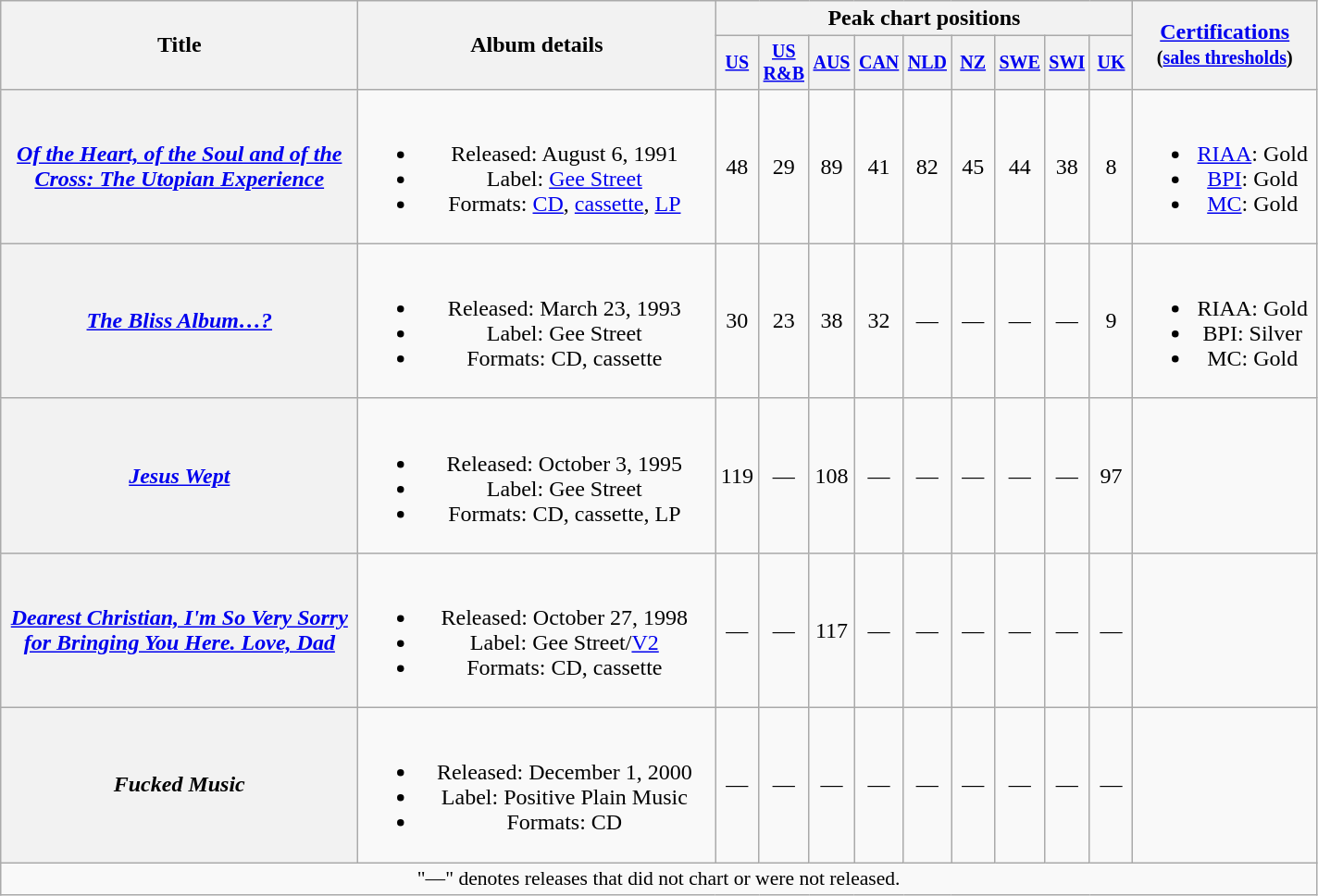<table class="wikitable plainrowheaders" style="text-align:center;">
<tr>
<th rowspan="2" style="width:250px;">Title</th>
<th rowspan="2" style="width:250px;">Album details</th>
<th colspan="9">Peak chart positions</th>
<th rowspan="2" style="width:125px;"><a href='#'>Certifications</a><br><small>(<a href='#'>sales thresholds</a>)</small></th>
</tr>
<tr style="font-size:smaller;">
<th style="width:25px;"><a href='#'>US</a><br></th>
<th style="width:25px;"><a href='#'>US<br>R&B</a><br></th>
<th style="width:25px;"><a href='#'>AUS</a><br></th>
<th style="width:25px;"><a href='#'>CAN</a><br></th>
<th style="width:25px;"><a href='#'>NLD</a><br></th>
<th style="width:25px;"><a href='#'>NZ</a><br></th>
<th style="width:25px;"><a href='#'>SWE</a><br></th>
<th style="width:25px;"><a href='#'>SWI</a><br></th>
<th style="width:25px;"><a href='#'>UK</a><br></th>
</tr>
<tr>
<th scope="row"><em><a href='#'>Of the Heart, of the Soul and of the Cross: The Utopian Experience</a></em></th>
<td><br><ul><li>Released: August 6, 1991</li><li>Label: <a href='#'>Gee Street</a></li><li>Formats: <a href='#'>CD</a>, <a href='#'>cassette</a>, <a href='#'>LP</a></li></ul></td>
<td>48</td>
<td>29</td>
<td>89</td>
<td>41</td>
<td>82</td>
<td>45</td>
<td>44</td>
<td>38</td>
<td>8</td>
<td><br><ul><li><a href='#'>RIAA</a>: Gold</li><li><a href='#'>BPI</a>: Gold</li><li><a href='#'>MC</a>: Gold</li></ul></td>
</tr>
<tr>
<th scope="row"><em><a href='#'>The Bliss Album…?</a></em></th>
<td><br><ul><li>Released: March 23, 1993</li><li>Label: Gee Street</li><li>Formats: CD, cassette</li></ul></td>
<td>30</td>
<td>23</td>
<td>38</td>
<td>32</td>
<td>—</td>
<td>—</td>
<td>—</td>
<td>—</td>
<td>9</td>
<td><br><ul><li>RIAA: Gold</li><li>BPI: Silver</li><li>MC: Gold</li></ul></td>
</tr>
<tr>
<th scope="row"><em><a href='#'>Jesus Wept</a></em></th>
<td><br><ul><li>Released: October 3, 1995</li><li>Label: Gee Street</li><li>Formats: CD, cassette, LP</li></ul></td>
<td>119</td>
<td>—</td>
<td>108</td>
<td>—</td>
<td>—</td>
<td>—</td>
<td>—</td>
<td>—</td>
<td>97</td>
<td></td>
</tr>
<tr>
<th scope="row"><em><a href='#'>Dearest Christian, I'm So Very Sorry for Bringing You Here. Love, Dad</a></em></th>
<td><br><ul><li>Released: October 27, 1998</li><li>Label: Gee Street/<a href='#'>V2</a></li><li>Formats: CD, cassette</li></ul></td>
<td>—</td>
<td>—</td>
<td>117</td>
<td>—</td>
<td>—</td>
<td>—</td>
<td>—</td>
<td>—</td>
<td>—</td>
<td></td>
</tr>
<tr>
<th scope="row"><em>Fucked Music</em></th>
<td><br><ul><li>Released: December 1, 2000</li><li>Label: Positive Plain Music</li><li>Formats: CD</li></ul></td>
<td>—</td>
<td>—</td>
<td>—</td>
<td>—</td>
<td>—</td>
<td>—</td>
<td>—</td>
<td>—</td>
<td>—</td>
<td></td>
</tr>
<tr>
<td colspan="12" style="text-align:center; font-size:90%;">"—" denotes releases that did not chart or were not released.</td>
</tr>
</table>
